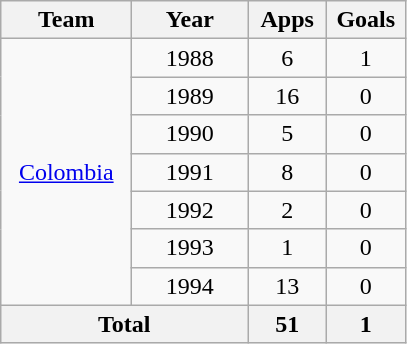<table class="wikitable" style="text-align: center;">
<tr>
<th width="80">Team</th>
<th width="70">Year</th>
<th width="45">Apps</th>
<th width="45">Goals</th>
</tr>
<tr>
<td rowspan="7"><a href='#'>Colombia</a></td>
<td>1988</td>
<td>6</td>
<td>1</td>
</tr>
<tr>
<td>1989</td>
<td>16</td>
<td>0</td>
</tr>
<tr>
<td>1990</td>
<td>5</td>
<td>0</td>
</tr>
<tr>
<td>1991</td>
<td>8</td>
<td>0</td>
</tr>
<tr>
<td>1992</td>
<td>2</td>
<td>0</td>
</tr>
<tr>
<td>1993</td>
<td>1</td>
<td>0</td>
</tr>
<tr>
<td>1994</td>
<td>13</td>
<td>0</td>
</tr>
<tr>
<th colspan=2>Total</th>
<th>51</th>
<th>1</th>
</tr>
</table>
